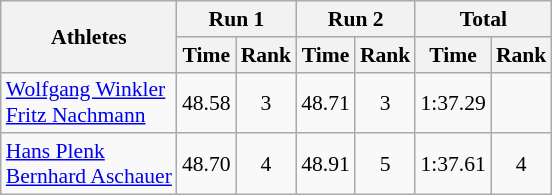<table class="wikitable" border="1" style="font-size:90%">
<tr>
<th rowspan="2">Athletes</th>
<th colspan="2">Run 1</th>
<th colspan="2">Run 2</th>
<th colspan="2">Total</th>
</tr>
<tr>
<th>Time</th>
<th>Rank</th>
<th>Time</th>
<th>Rank</th>
<th>Time</th>
<th>Rank</th>
</tr>
<tr>
<td><a href='#'>Wolfgang Winkler</a><br><a href='#'>Fritz Nachmann</a></td>
<td align="center">48.58</td>
<td align="center">3</td>
<td align="center">48.71</td>
<td align="center">3</td>
<td align="center">1:37.29</td>
<td align="center"></td>
</tr>
<tr>
<td><a href='#'>Hans Plenk</a><br><a href='#'>Bernhard Aschauer</a></td>
<td align="center">48.70</td>
<td align="center">4</td>
<td align="center">48.91</td>
<td align="center">5</td>
<td align="center">1:37.61</td>
<td align="center">4</td>
</tr>
</table>
